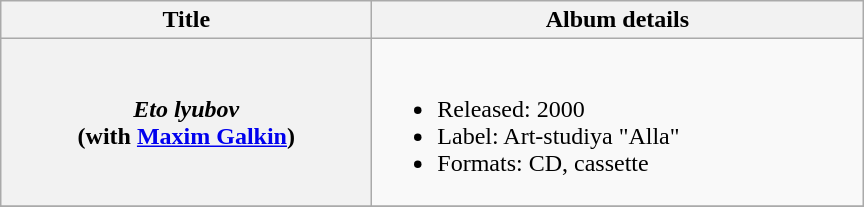<table class="wikitable plainrowheaders" style="text-align:center;">
<tr>
<th style="width:15em;">Title</th>
<th style="width:20em;">Album details</th>
</tr>
<tr>
<th scope="row"><em>Eto lyubov</em><br>(with <a href='#'>Maxim Galkin</a>)</th>
<td align="left"><br><ul><li>Released: 2000</li><li>Label: Art-studiya "Alla"</li><li>Formats: CD, cassette</li></ul></td>
</tr>
<tr>
</tr>
</table>
